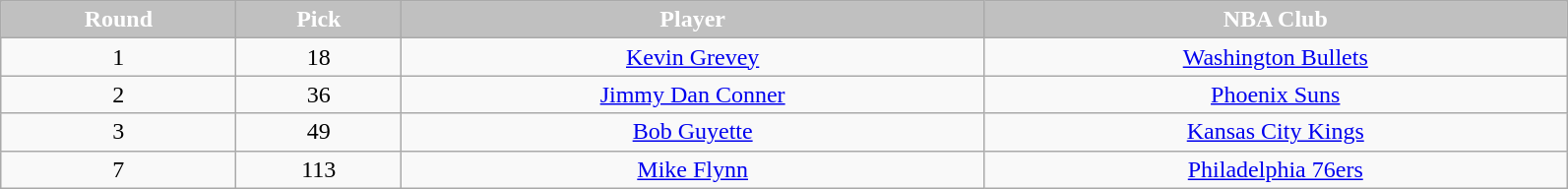<table class="wikitable" style="width:84%;">
<tr style="text-align:center; background:silver; color:#fff;">
<td><strong>Round</strong></td>
<td><strong>Pick</strong></td>
<td><strong>Player</strong></td>
<td><strong>NBA Club</strong></td>
</tr>
<tr style="text-align:center;" bgcolor="">
<td>1</td>
<td>18</td>
<td><a href='#'>Kevin Grevey</a></td>
<td><a href='#'>Washington Bullets</a></td>
</tr>
<tr style="text-align:center;" bgcolor="">
<td>2</td>
<td>36</td>
<td><a href='#'>Jimmy Dan Conner</a></td>
<td><a href='#'>Phoenix Suns</a></td>
</tr>
<tr style="text-align:center;" bgcolor="">
<td>3</td>
<td>49</td>
<td><a href='#'>Bob Guyette</a></td>
<td><a href='#'>Kansas City Kings</a></td>
</tr>
<tr style="text-align:center;" bgcolor="">
<td>7</td>
<td>113</td>
<td><a href='#'>Mike Flynn</a></td>
<td><a href='#'>Philadelphia 76ers</a></td>
</tr>
</table>
